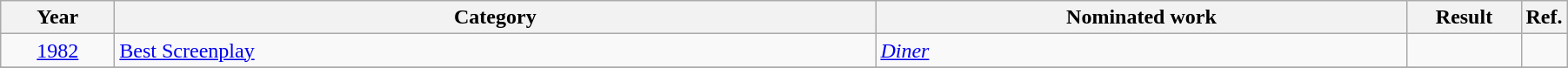<table class=wikitable>
<tr>
<th scope="col" style="width:5em;">Year</th>
<th scope="col" style="width:36em;">Category</th>
<th scope="col" style="width:25em;">Nominated work</th>
<th scope="col" style="width:5em;">Result</th>
<th>Ref.</th>
</tr>
<tr>
<td style="text-align:center;"><a href='#'>1982</a></td>
<td><a href='#'>Best Screenplay</a></td>
<td><em><a href='#'>Diner</a></em></td>
<td></td>
<td style="text-align:center;"></td>
</tr>
<tr>
</tr>
</table>
